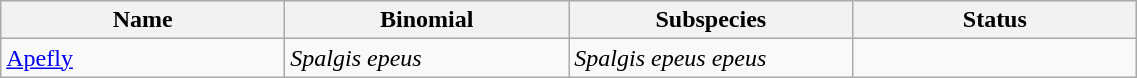<table width=60% class="wikitable">
<tr>
<th width=20%>Name</th>
<th width=20%>Binomial</th>
<th width=20%>Subspecies</th>
<th width=20%>Status</th>
</tr>
<tr>
<td><a href='#'>Apefly</a><br>

</td>
<td><em>Spalgis epeus</em></td>
<td><em>Spalgis epeus epeus</em></td>
<td></td>
</tr>
</table>
